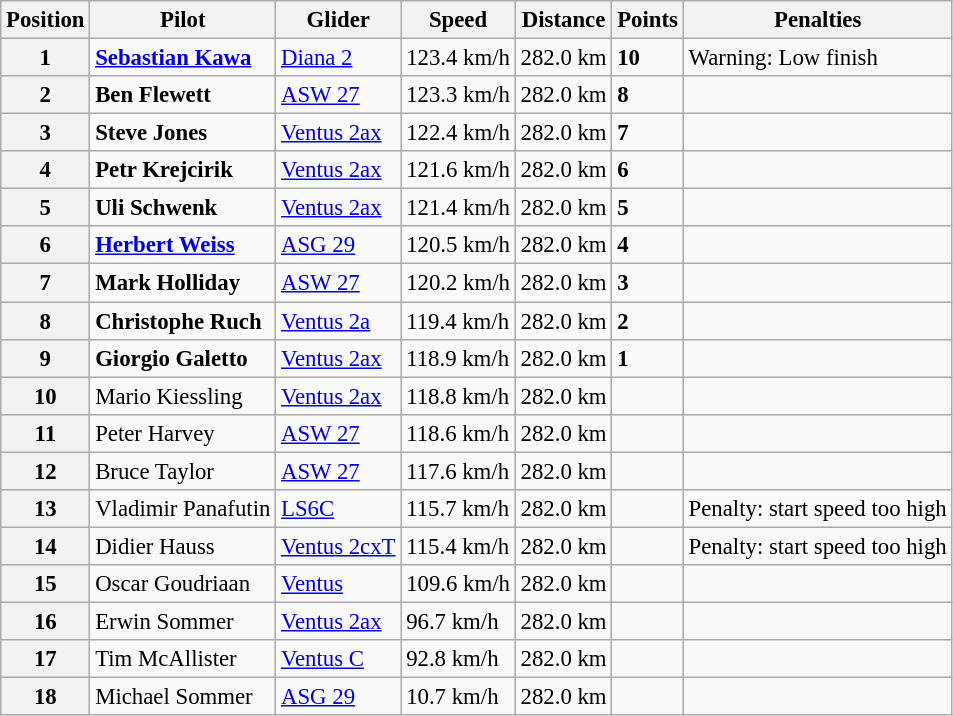<table class="wikitable" style="font-size: 95%;">
<tr>
<th>Position</th>
<th>Pilot</th>
<th>Glider</th>
<th>Speed</th>
<th>Distance</th>
<th>Points</th>
<th>Penalties</th>
</tr>
<tr>
<th>1</th>
<td> <strong><a href='#'>Sebastian Kawa</a></strong></td>
<td><a href='#'>Diana 2</a></td>
<td>123.4 km/h</td>
<td>282.0 km</td>
<td><strong>10</strong></td>
<td>Warning: Low finish</td>
</tr>
<tr>
<th>2</th>
<td> <strong>Ben Flewett</strong></td>
<td><a href='#'>ASW 27</a></td>
<td>123.3 km/h</td>
<td>282.0 km</td>
<td><strong>8</strong></td>
<td></td>
</tr>
<tr>
<th>3</th>
<td> <strong>Steve Jones</strong></td>
<td><a href='#'>Ventus 2ax</a></td>
<td>122.4 km/h</td>
<td>282.0 km</td>
<td><strong>7</strong></td>
<td></td>
</tr>
<tr>
<th>4</th>
<td> <strong>Petr Krejcirik</strong></td>
<td><a href='#'>Ventus 2ax</a></td>
<td>121.6 km/h</td>
<td>282.0 km</td>
<td><strong>6</strong></td>
<td></td>
</tr>
<tr>
<th>5</th>
<td> <strong>Uli Schwenk</strong></td>
<td><a href='#'>Ventus 2ax</a></td>
<td>121.4 km/h</td>
<td>282.0 km</td>
<td><strong>5</strong></td>
<td></td>
</tr>
<tr>
<th>6</th>
<td> <strong><a href='#'>Herbert Weiss</a></strong></td>
<td><a href='#'>ASG 29</a></td>
<td>120.5 km/h</td>
<td>282.0 km</td>
<td><strong>4</strong></td>
<td></td>
</tr>
<tr>
<th>7</th>
<td> <strong>Mark Holliday</strong></td>
<td><a href='#'>ASW 27</a></td>
<td>120.2 km/h</td>
<td>282.0 km</td>
<td><strong>3</strong></td>
<td></td>
</tr>
<tr>
<th>8</th>
<td> <strong>Christophe Ruch</strong></td>
<td><a href='#'>Ventus 2a</a></td>
<td>119.4 km/h</td>
<td>282.0 km</td>
<td><strong>2</strong></td>
<td></td>
</tr>
<tr>
<th>9</th>
<td> <strong>Giorgio Galetto</strong></td>
<td><a href='#'>Ventus 2ax</a></td>
<td>118.9 km/h</td>
<td>282.0 km</td>
<td><strong>1</strong></td>
<td></td>
</tr>
<tr>
<th>10</th>
<td> Mario Kiessling</td>
<td><a href='#'>Ventus 2ax</a></td>
<td>118.8 km/h</td>
<td>282.0 km</td>
<td></td>
<td></td>
</tr>
<tr>
<th>11</th>
<td> Peter Harvey</td>
<td><a href='#'>ASW 27</a></td>
<td>118.6 km/h</td>
<td>282.0 km</td>
<td></td>
<td></td>
</tr>
<tr>
<th>12</th>
<td> Bruce Taylor</td>
<td><a href='#'>ASW 27</a></td>
<td>117.6 km/h</td>
<td>282.0 km</td>
<td></td>
<td></td>
</tr>
<tr>
<th>13</th>
<td> Vladimir Panafutin</td>
<td><a href='#'>LS6C</a></td>
<td>115.7 km/h</td>
<td>282.0 km</td>
<td></td>
<td>Penalty: start speed too high</td>
</tr>
<tr>
<th>14</th>
<td> Didier Hauss</td>
<td><a href='#'>Ventus 2cxT</a></td>
<td>115.4 km/h</td>
<td>282.0 km</td>
<td></td>
<td>Penalty: start speed too high</td>
</tr>
<tr>
<th>15</th>
<td> Oscar Goudriaan</td>
<td><a href='#'>Ventus</a></td>
<td>109.6 km/h</td>
<td>282.0 km</td>
<td></td>
<td></td>
</tr>
<tr>
<th>16</th>
<td> Erwin Sommer</td>
<td><a href='#'>Ventus 2ax</a></td>
<td>96.7 km/h</td>
<td>282.0 km</td>
<td></td>
<td></td>
</tr>
<tr>
<th>17</th>
<td> Tim McAllister</td>
<td><a href='#'>Ventus C</a></td>
<td>92.8 km/h</td>
<td>282.0 km</td>
<td></td>
<td></td>
</tr>
<tr>
<th>18</th>
<td> Michael Sommer</td>
<td><a href='#'>ASG 29</a></td>
<td>10.7 km/h</td>
<td>282.0 km</td>
<td></td>
<td></td>
</tr>
</table>
